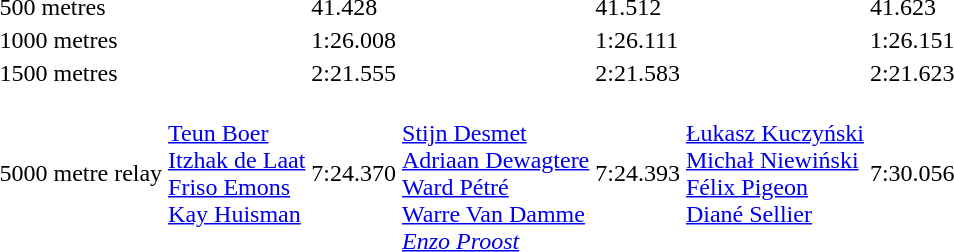<table>
<tr>
<td>500 metres</td>
<td></td>
<td>41.428</td>
<td></td>
<td>41.512</td>
<td></td>
<td>41.623</td>
</tr>
<tr>
<td>1000 metres</td>
<td></td>
<td>1:26.008</td>
<td></td>
<td>1:26.111</td>
<td></td>
<td>1:26.151</td>
</tr>
<tr>
<td>1500 metres</td>
<td></td>
<td>2:21.555</td>
<td></td>
<td>2:21.583</td>
<td></td>
<td>2:21.623</td>
</tr>
<tr>
<td>5000 metre relay</td>
<td valign=top><br><a href='#'>Teun Boer</a><br><a href='#'>Itzhak de Laat</a><br><a href='#'>Friso Emons</a><br><a href='#'>Kay Huisman</a></td>
<td>7:24.370</td>
<td valign=top><br><a href='#'>Stijn Desmet</a><br><a href='#'>Adriaan Dewagtere</a><br><a href='#'>Ward Pétré</a><br><a href='#'>Warre Van Damme</a><br><em><a href='#'>Enzo Proost</a></em></td>
<td>7:24.393</td>
<td valign=top><br><a href='#'>Łukasz Kuczyński</a><br><a href='#'>Michał Niewiński</a><br><a href='#'>Félix Pigeon</a><br><a href='#'>Diané Sellier</a></td>
<td>7:30.056</td>
</tr>
</table>
